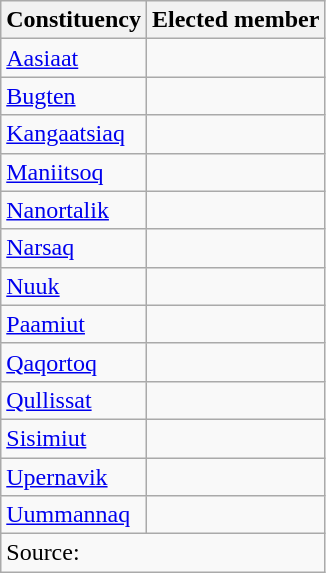<table class=wikitable>
<tr>
<th>Constituency</th>
<th>Elected member</th>
</tr>
<tr>
<td><a href='#'>Aasiaat</a></td>
<td></td>
</tr>
<tr>
<td><a href='#'>Bugten</a></td>
<td></td>
</tr>
<tr>
<td><a href='#'>Kangaatsiaq</a></td>
<td></td>
</tr>
<tr>
<td><a href='#'>Maniitsoq</a></td>
<td></td>
</tr>
<tr>
<td><a href='#'>Nanortalik</a></td>
<td></td>
</tr>
<tr>
<td><a href='#'>Narsaq</a></td>
<td></td>
</tr>
<tr>
<td><a href='#'>Nuuk</a></td>
<td></td>
</tr>
<tr>
<td><a href='#'>Paamiut</a></td>
<td></td>
</tr>
<tr>
<td><a href='#'>Qaqortoq</a></td>
<td></td>
</tr>
<tr>
<td><a href='#'>Qullissat</a></td>
<td></td>
</tr>
<tr>
<td><a href='#'>Sisimiut</a></td>
<td></td>
</tr>
<tr>
<td><a href='#'>Upernavik</a></td>
<td></td>
</tr>
<tr>
<td><a href='#'>Uummannaq</a></td>
<td></td>
</tr>
<tr>
<td colspan=2>Source: </td>
</tr>
</table>
